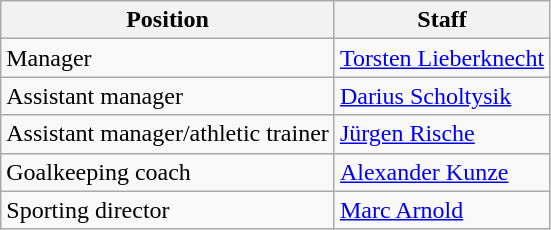<table class="wikitable">
<tr>
<th>Position</th>
<th>Staff</th>
</tr>
<tr>
<td>Manager</td>
<td><a href='#'>Torsten Lieberknecht</a></td>
</tr>
<tr>
<td>Assistant manager</td>
<td><a href='#'>Darius Scholtysik</a></td>
</tr>
<tr>
<td>Assistant manager/athletic trainer</td>
<td><a href='#'>Jürgen Rische</a></td>
</tr>
<tr>
<td>Goalkeeping coach</td>
<td><a href='#'>Alexander Kunze</a></td>
</tr>
<tr>
<td>Sporting director</td>
<td><a href='#'>Marc Arnold</a></td>
</tr>
</table>
